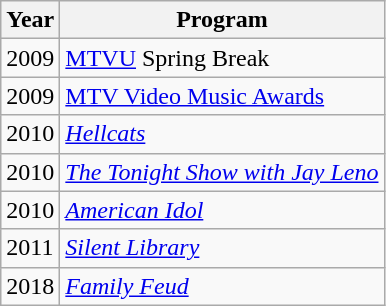<table class="wikitable">
<tr>
<th>Year</th>
<th>Program</th>
</tr>
<tr>
<td>2009</td>
<td><a href='#'>MTVU</a> Spring Break</td>
</tr>
<tr>
<td>2009</td>
<td><a href='#'>MTV Video Music Awards</a></td>
</tr>
<tr>
<td>2010</td>
<td><em><a href='#'>Hellcats</a></em></td>
</tr>
<tr>
<td>2010</td>
<td><em><a href='#'>The Tonight Show with Jay Leno</a></em></td>
</tr>
<tr>
<td>2010</td>
<td><em><a href='#'>American Idol</a></em></td>
</tr>
<tr>
<td>2011</td>
<td><em><a href='#'>Silent Library</a></em></td>
</tr>
<tr>
<td>2018</td>
<td><em><a href='#'>Family Feud</a></em></td>
</tr>
</table>
